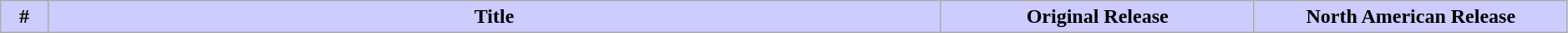<table class="wikitable" width=99%>
<tr>
<th style="background: #CCF" width="3%">#</th>
<th style="background: #CCF">Title</th>
<th style="background: #CCF" width="20%">Original Release</th>
<th style="background: #CCF" width="20%">North American Release<br>

</th>
</tr>
</table>
